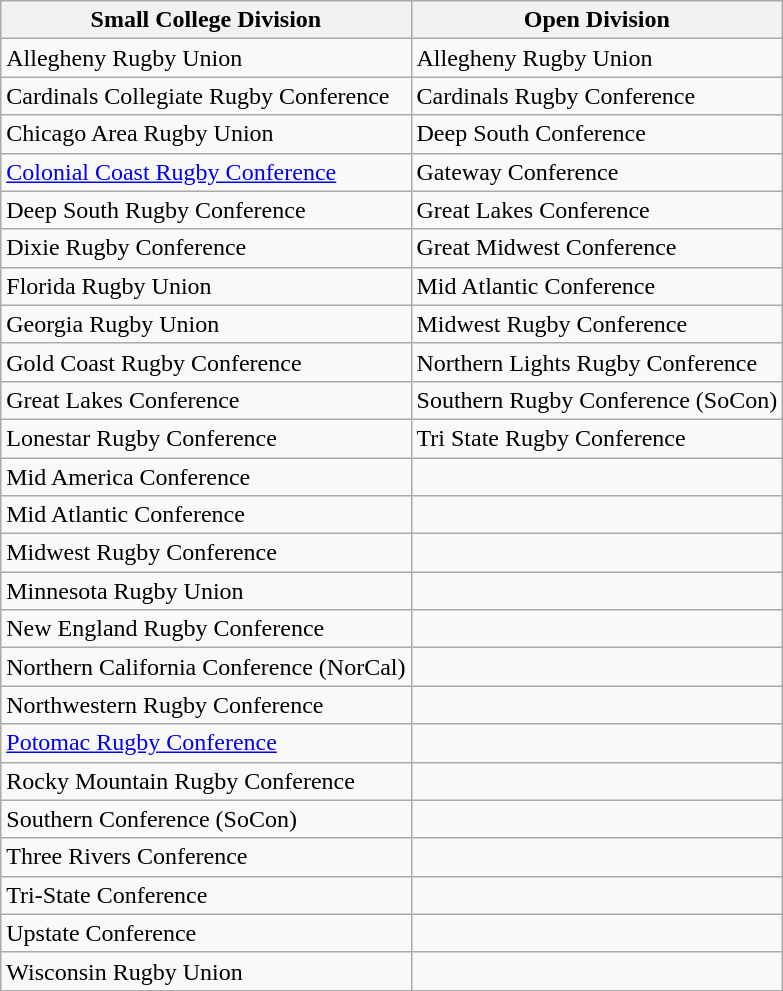<table class="wikitable">
<tr>
<th>Small College Division</th>
<th>Open Division</th>
</tr>
<tr>
<td>Allegheny Rugby Union</td>
<td>Allegheny Rugby Union</td>
</tr>
<tr>
<td>Cardinals Collegiate Rugby Conference</td>
<td>Cardinals Rugby Conference</td>
</tr>
<tr>
<td>Chicago Area Rugby Union</td>
<td>Deep South Conference</td>
</tr>
<tr>
<td><a href='#'>Colonial Coast Rugby Conference</a></td>
<td>Gateway Conference</td>
</tr>
<tr>
<td>Deep South Rugby Conference</td>
<td>Great Lakes Conference</td>
</tr>
<tr>
<td>Dixie Rugby Conference</td>
<td>Great Midwest Conference</td>
</tr>
<tr>
<td>Florida Rugby Union</td>
<td>Mid Atlantic Conference</td>
</tr>
<tr>
<td>Georgia Rugby Union</td>
<td>Midwest Rugby Conference</td>
</tr>
<tr>
<td>Gold Coast Rugby Conference</td>
<td>Northern Lights Rugby Conference</td>
</tr>
<tr>
<td>Great Lakes Conference</td>
<td>Southern Rugby Conference (SoCon)</td>
</tr>
<tr>
<td>Lonestar Rugby Conference</td>
<td>Tri State Rugby Conference</td>
</tr>
<tr>
<td>Mid America Conference</td>
<td></td>
</tr>
<tr>
<td>Mid Atlantic Conference</td>
<td></td>
</tr>
<tr>
<td>Midwest Rugby Conference</td>
<td></td>
</tr>
<tr>
<td>Minnesota Rugby Union</td>
<td></td>
</tr>
<tr>
<td>New England Rugby Conference</td>
<td></td>
</tr>
<tr>
<td>Northern California Conference (NorCal)</td>
<td></td>
</tr>
<tr>
<td>Northwestern Rugby Conference</td>
<td></td>
</tr>
<tr>
<td><a href='#'>Potomac Rugby Conference</a></td>
<td></td>
</tr>
<tr>
<td>Rocky Mountain Rugby Conference</td>
<td></td>
</tr>
<tr>
<td>Southern Conference (SoCon)</td>
<td></td>
</tr>
<tr>
<td>Three Rivers Conference</td>
<td></td>
</tr>
<tr>
<td>Tri-State Conference</td>
<td></td>
</tr>
<tr>
<td>Upstate Conference</td>
<td></td>
</tr>
<tr>
<td>Wisconsin Rugby Union</td>
<td></td>
</tr>
</table>
